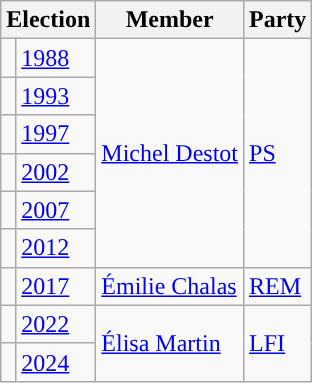<table class="wikitable">
<tr>
<th colspan="2">Election</th>
<th>Member</th>
<th>Party</th>
</tr>
<tr>
<td style="color:inherit;background-color:"></td>
<td><a href='#'>1988</a></td>
<td rowspan="6"><a href='#'>Michel Destot</a><br>



</td>
<td rowspan="6"><a href='#'>PS</a></td>
</tr>
<tr>
<td style="color:inherit;background-color:"></td>
<td><a href='#'>1993</a></td>
</tr>
<tr>
<td style="color:inherit;background-color:"></td>
<td><a href='#'>1997</a></td>
</tr>
<tr>
<td style="color:inherit;background-color:"></td>
<td><a href='#'>2002</a></td>
</tr>
<tr>
<td style="color:inherit;background-color:"></td>
<td><a href='#'>2007</a></td>
</tr>
<tr>
<td style="color:inherit;background-color:"></td>
<td><a href='#'>2012</a></td>
</tr>
<tr>
<td style="color:inherit;background-color: "></td>
<td><a href='#'>2017</a></td>
<td><a href='#'>Émilie Chalas</a></td>
<td><a href='#'>REM</a></td>
</tr>
<tr>
<td style="color:inherit;background-color: "></td>
<td><a href='#'>2022</a></td>
<td rowspan="2"><a href='#'>Élisa Martin</a></td>
<td rowspan="2"><a href='#'>LFI</a></td>
</tr>
<tr>
<td style="color:inherit;background-color: "></td>
<td><a href='#'>2024</a></td>
</tr>
</table>
